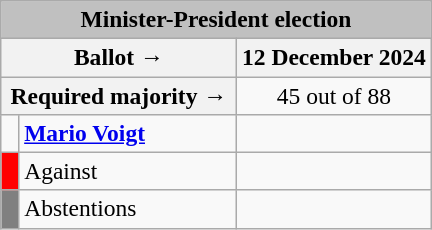<table class="wikitable" style="text-align:center; font-size:98%;">
<tr>
<td colspan="3" align="center" bgcolor="#C0C0C0"><strong>Minister-President election</strong></td>
</tr>
<tr>
<th colspan=2 style="width:150px;">Ballot →</th>
<th>12 December 2024</th>
</tr>
<tr>
<th colspan=2>Required majority →</th>
<td>45 out of 88 </td>
</tr>
<tr>
<td bgcolor=></td>
<td style="text-align:left;"><strong><a href='#'>Mario Voigt</a></strong></td>
<td><strong></strong></td>
</tr>
<tr>
<td bgcolor=red></td>
<td style="text-align:left;">Against</td>
<td></td>
</tr>
<tr>
<td style="background:gray;"></td>
<td style="text-align:left;">Abstentions</td>
<td></td>
</tr>
</table>
